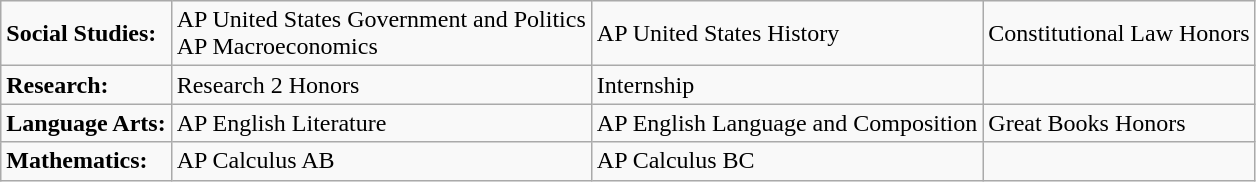<table class="wikitable">
<tr>
<td><strong>Social Studies:</strong></td>
<td>AP United States Government and Politics<br>AP Macroeconomics</td>
<td>AP United States History</td>
<td>Constitutional Law Honors</td>
</tr>
<tr>
<td><strong>Research:</strong></td>
<td>Research 2 Honors</td>
<td>Internship</td>
<td></td>
</tr>
<tr>
<td><strong>Language Arts:</strong></td>
<td>AP English Literature</td>
<td>AP English Language and Composition</td>
<td>Great Books Honors</td>
</tr>
<tr>
<td><strong>Mathematics:</strong></td>
<td>AP Calculus AB</td>
<td>AP Calculus BC</td>
<td></td>
</tr>
</table>
